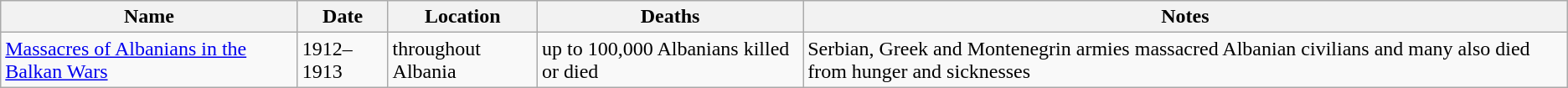<table class="sortable wikitable">
<tr>
<th>Name</th>
<th>Date</th>
<th>Location</th>
<th>Deaths</th>
<th class="unsortable">Notes</th>
</tr>
<tr>
<td><a href='#'>Massacres of Albanians in the Balkan Wars</a></td>
<td>1912–1913</td>
<td>throughout Albania</td>
<td>up to 100,000 Albanians killed or died</td>
<td>Serbian, Greek and Montenegrin armies massacred Albanian civilians and many also died from hunger and sicknesses</td>
</tr>
</table>
